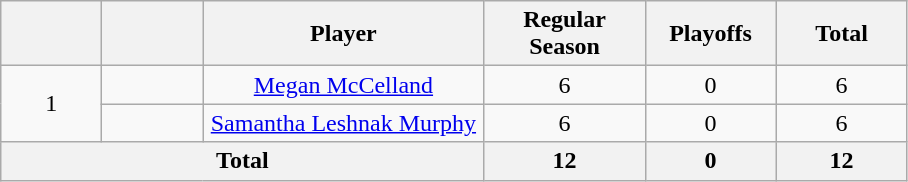<table class="wikitable sortable" style="text-align:center;">
<tr>
<th width=60></th>
<th width=60></th>
<th width=180>Player</th>
<th width=100>Regular Season</th>
<th width="80">Playoffs</th>
<th width=80>Total</th>
</tr>
<tr>
<td rowspan="2">1</td>
<td></td>
<td><a href='#'>Megan McCelland</a></td>
<td>6</td>
<td>0</td>
<td>6</td>
</tr>
<tr>
<td></td>
<td><a href='#'>Samantha Leshnak Murphy</a></td>
<td>6</td>
<td>0</td>
<td>6</td>
</tr>
<tr>
<th colspan="3">Total</th>
<th>12</th>
<th>0</th>
<th>12</th>
</tr>
</table>
